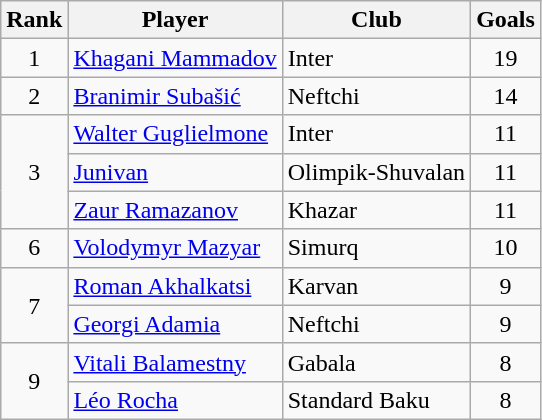<table class="wikitable" style="text-align:center">
<tr>
<th>Rank</th>
<th>Player</th>
<th>Club</th>
<th>Goals</th>
</tr>
<tr>
<td>1</td>
<td align="left"> <a href='#'>Khagani Mammadov</a></td>
<td align="left">Inter</td>
<td>19</td>
</tr>
<tr>
<td>2</td>
<td align="left"> <a href='#'>Branimir Subašić</a></td>
<td align="left">Neftchi</td>
<td>14</td>
</tr>
<tr>
<td rowspan="3">3</td>
<td align="left"> <a href='#'>Walter Guglielmone</a></td>
<td align="left">Inter</td>
<td>11</td>
</tr>
<tr>
<td align="left"> <a href='#'>Junivan</a></td>
<td align="left">Olimpik-Shuvalan</td>
<td>11</td>
</tr>
<tr>
<td align="left"> <a href='#'>Zaur Ramazanov</a></td>
<td align="left">Khazar</td>
<td>11</td>
</tr>
<tr>
<td>6</td>
<td align="left"> <a href='#'>Volodymyr Mazyar</a></td>
<td align="left">Simurq</td>
<td>10</td>
</tr>
<tr>
<td rowspan="2">7</td>
<td align="left"> <a href='#'>Roman Akhalkatsi</a></td>
<td align="left">Karvan</td>
<td>9</td>
</tr>
<tr>
<td align="left"> <a href='#'>Georgi Adamia</a></td>
<td align="left">Neftchi</td>
<td>9</td>
</tr>
<tr>
<td rowspan="2">9</td>
<td align="left"> <a href='#'>Vitali Balamestny</a></td>
<td align="left">Gabala</td>
<td>8</td>
</tr>
<tr>
<td align="left"> <a href='#'>Léo Rocha</a></td>
<td align="left">Standard Baku</td>
<td>8</td>
</tr>
</table>
